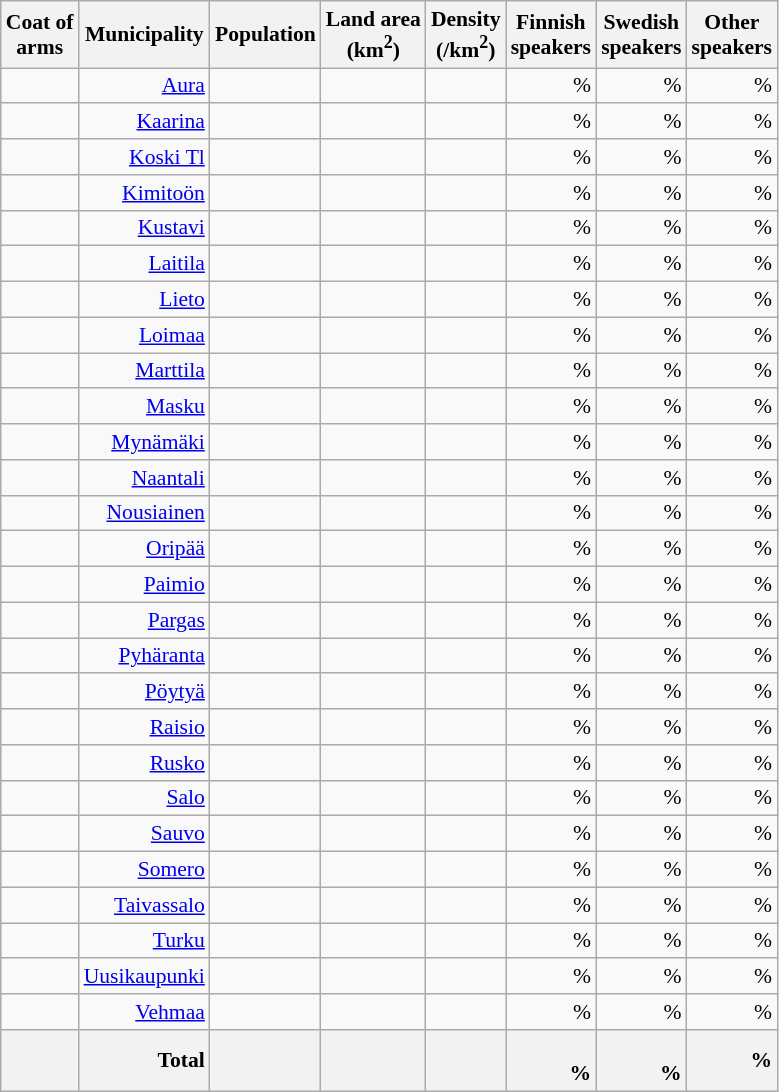<table class="wikitable sortable" style="font-size: 90%; text-align: right; line-height: normal">
<tr>
<th class="unsortable">Coat of<br>arms</th>
<th>Municipality</th>
<th>Population</th>
<th>Land area<br>(km<sup>2</sup>)</th>
<th>Density<br>(/km<sup>2</sup>)</th>
<th>Finnish<br>speakers</th>
<th>Swedish<br>speakers</th>
<th>Other<br>speakers</th>
</tr>
<tr>
<td></td>
<td><a href='#'>Aura</a></td>
<td></td>
<td></td>
<td></td>
<td> %</td>
<td> %</td>
<td> %</td>
</tr>
<tr>
<td></td>
<td><a href='#'>Kaarina</a></td>
<td></td>
<td></td>
<td></td>
<td> %</td>
<td> %</td>
<td> %</td>
</tr>
<tr>
<td></td>
<td><a href='#'>Koski Tl</a></td>
<td></td>
<td></td>
<td></td>
<td> %</td>
<td> %</td>
<td> %</td>
</tr>
<tr>
<td></td>
<td><a href='#'>Kimitoön</a></td>
<td></td>
<td></td>
<td></td>
<td> %</td>
<td> %</td>
<td> %</td>
</tr>
<tr>
<td></td>
<td><a href='#'>Kustavi</a></td>
<td></td>
<td></td>
<td></td>
<td> %</td>
<td> %</td>
<td> %</td>
</tr>
<tr>
<td></td>
<td><a href='#'>Laitila</a></td>
<td></td>
<td></td>
<td></td>
<td> %</td>
<td> %</td>
<td> %</td>
</tr>
<tr>
<td></td>
<td><a href='#'>Lieto</a></td>
<td></td>
<td></td>
<td></td>
<td> %</td>
<td> %</td>
<td> %</td>
</tr>
<tr>
<td></td>
<td><a href='#'>Loimaa</a></td>
<td></td>
<td></td>
<td></td>
<td> %</td>
<td> %</td>
<td> %</td>
</tr>
<tr>
<td></td>
<td><a href='#'>Marttila</a></td>
<td></td>
<td></td>
<td></td>
<td> %</td>
<td> %</td>
<td> %</td>
</tr>
<tr>
<td></td>
<td><a href='#'>Masku</a></td>
<td></td>
<td></td>
<td></td>
<td> %</td>
<td> %</td>
<td> %</td>
</tr>
<tr>
<td></td>
<td><a href='#'>Mynämäki</a></td>
<td></td>
<td></td>
<td></td>
<td> %</td>
<td> %</td>
<td> %</td>
</tr>
<tr>
<td></td>
<td><a href='#'>Naantali</a></td>
<td></td>
<td></td>
<td></td>
<td> %</td>
<td> %</td>
<td> %</td>
</tr>
<tr>
<td></td>
<td><a href='#'>Nousiainen</a></td>
<td></td>
<td></td>
<td></td>
<td> %</td>
<td> %</td>
<td> %</td>
</tr>
<tr>
<td></td>
<td><a href='#'>Oripää</a></td>
<td></td>
<td></td>
<td></td>
<td> %</td>
<td> %</td>
<td> %</td>
</tr>
<tr>
<td></td>
<td><a href='#'>Paimio</a></td>
<td></td>
<td></td>
<td></td>
<td> %</td>
<td> %</td>
<td> %</td>
</tr>
<tr>
<td></td>
<td><a href='#'>Pargas</a></td>
<td></td>
<td></td>
<td></td>
<td> %</td>
<td> %</td>
<td> %</td>
</tr>
<tr>
<td></td>
<td><a href='#'>Pyhäranta</a></td>
<td></td>
<td></td>
<td></td>
<td> %</td>
<td> %</td>
<td> %</td>
</tr>
<tr>
<td></td>
<td><a href='#'>Pöytyä</a></td>
<td></td>
<td></td>
<td></td>
<td> %</td>
<td> %</td>
<td> %</td>
</tr>
<tr>
<td></td>
<td><a href='#'>Raisio</a></td>
<td></td>
<td></td>
<td></td>
<td> %</td>
<td> %</td>
<td> %</td>
</tr>
<tr>
<td></td>
<td><a href='#'>Rusko</a></td>
<td></td>
<td></td>
<td></td>
<td> %</td>
<td> %</td>
<td> %</td>
</tr>
<tr>
<td></td>
<td><a href='#'>Salo</a></td>
<td></td>
<td></td>
<td></td>
<td> %</td>
<td> %</td>
<td> %</td>
</tr>
<tr>
<td></td>
<td><a href='#'>Sauvo</a></td>
<td></td>
<td></td>
<td></td>
<td> %</td>
<td> %</td>
<td> %</td>
</tr>
<tr>
<td></td>
<td><a href='#'>Somero</a></td>
<td></td>
<td></td>
<td></td>
<td> %</td>
<td> %</td>
<td> %</td>
</tr>
<tr>
<td></td>
<td><a href='#'>Taivassalo</a></td>
<td></td>
<td></td>
<td></td>
<td> %</td>
<td> %</td>
<td> %</td>
</tr>
<tr>
<td></td>
<td><a href='#'>Turku</a></td>
<td></td>
<td></td>
<td></td>
<td> %</td>
<td> %</td>
<td> %</td>
</tr>
<tr>
<td></td>
<td><a href='#'>Uusikaupunki</a></td>
<td></td>
<td></td>
<td></td>
<td> %</td>
<td> %</td>
<td> %</td>
</tr>
<tr>
<td></td>
<td><a href='#'>Vehmaa</a></td>
<td></td>
<td></td>
<td></td>
<td> %</td>
<td> %</td>
<td> %</td>
</tr>
<tr>
<th></th>
<th + style=text-align:right><strong>Total</strong></th>
<th + style=text-align:right></th>
<th + style=text-align:right></th>
<th + style=text-align:right></th>
<th !+ style=text-align:right><br> %</th>
<th !+ style=text-align:right><br> %</th>
<th !+ style=text-align:right> %</th>
</tr>
</table>
